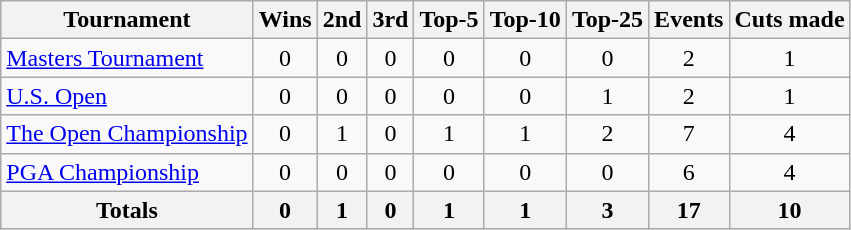<table class=wikitable style=text-align:center>
<tr>
<th>Tournament</th>
<th>Wins</th>
<th>2nd</th>
<th>3rd</th>
<th>Top-5</th>
<th>Top-10</th>
<th>Top-25</th>
<th>Events</th>
<th>Cuts made</th>
</tr>
<tr>
<td align=left><a href='#'>Masters Tournament</a></td>
<td>0</td>
<td>0</td>
<td>0</td>
<td>0</td>
<td>0</td>
<td>0</td>
<td>2</td>
<td>1</td>
</tr>
<tr>
<td align=left><a href='#'>U.S. Open</a></td>
<td>0</td>
<td>0</td>
<td>0</td>
<td>0</td>
<td>0</td>
<td>1</td>
<td>2</td>
<td>1</td>
</tr>
<tr>
<td align=left><a href='#'>The Open Championship</a></td>
<td>0</td>
<td>1</td>
<td>0</td>
<td>1</td>
<td>1</td>
<td>2</td>
<td>7</td>
<td>4</td>
</tr>
<tr>
<td align=left><a href='#'>PGA Championship</a></td>
<td>0</td>
<td>0</td>
<td>0</td>
<td>0</td>
<td>0</td>
<td>0</td>
<td>6</td>
<td>4</td>
</tr>
<tr>
<th>Totals</th>
<th>0</th>
<th>1</th>
<th>0</th>
<th>1</th>
<th>1</th>
<th>3</th>
<th>17</th>
<th>10</th>
</tr>
</table>
